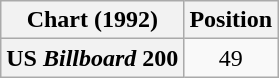<table class="wikitable plainrowheaders" style="text-align:center">
<tr>
<th scope="col">Chart (1992)</th>
<th scope="col">Position</th>
</tr>
<tr>
<th scope="row">US <em>Billboard</em> 200</th>
<td>49</td>
</tr>
</table>
